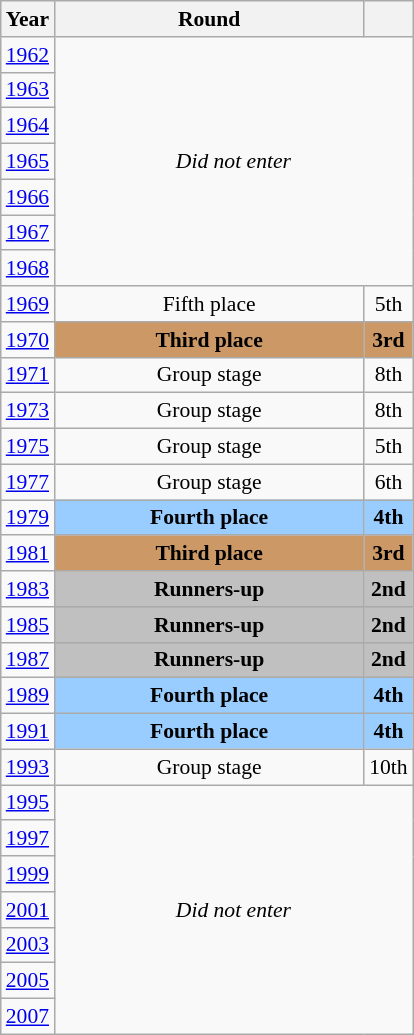<table class="wikitable" style="text-align: center; font-size:90%">
<tr>
<th>Year</th>
<th style="width:200px">Round</th>
<th></th>
</tr>
<tr>
<td><a href='#'>1962</a></td>
<td colspan="2" rowspan="7"><em>Did not enter</em></td>
</tr>
<tr>
<td><a href='#'>1963</a></td>
</tr>
<tr>
<td><a href='#'>1964</a></td>
</tr>
<tr>
<td><a href='#'>1965</a></td>
</tr>
<tr>
<td><a href='#'>1966</a></td>
</tr>
<tr>
<td><a href='#'>1967</a></td>
</tr>
<tr>
<td><a href='#'>1968</a></td>
</tr>
<tr>
<td><a href='#'>1969</a></td>
<td>Fifth place</td>
<td>5th</td>
</tr>
<tr>
<td><a href='#'>1970</a></td>
<td bgcolor="cc9966"><strong>Third place</strong></td>
<td bgcolor="cc9966"><strong>3rd</strong></td>
</tr>
<tr>
<td><a href='#'>1971</a></td>
<td>Group stage</td>
<td>8th</td>
</tr>
<tr>
<td><a href='#'>1973</a></td>
<td>Group stage</td>
<td>8th</td>
</tr>
<tr>
<td><a href='#'>1975</a></td>
<td>Group stage</td>
<td>5th</td>
</tr>
<tr>
<td><a href='#'>1977</a></td>
<td>Group stage</td>
<td>6th</td>
</tr>
<tr>
<td><a href='#'>1979</a></td>
<td bgcolor="9acdff"><strong>Fourth place</strong></td>
<td bgcolor="9acdff"><strong>4th</strong></td>
</tr>
<tr>
<td><a href='#'>1981</a></td>
<td bgcolor="cc9966"><strong>Third place</strong></td>
<td bgcolor="cc9966"><strong>3rd</strong></td>
</tr>
<tr>
<td><a href='#'>1983</a></td>
<td bgcolor=Silver><strong>Runners-up</strong></td>
<td bgcolor=Silver><strong>2nd</strong></td>
</tr>
<tr>
<td><a href='#'>1985</a></td>
<td bgcolor=Silver><strong>Runners-up</strong></td>
<td bgcolor=Silver><strong>2nd</strong></td>
</tr>
<tr>
<td><a href='#'>1987</a></td>
<td bgcolor=Silver><strong>Runners-up</strong></td>
<td bgcolor=Silver><strong>2nd</strong></td>
</tr>
<tr>
<td><a href='#'>1989</a></td>
<td bgcolor="9acdff"><strong>Fourth place</strong></td>
<td bgcolor="9acdff"><strong>4th</strong></td>
</tr>
<tr>
<td><a href='#'>1991</a></td>
<td bgcolor="9acdff"><strong>Fourth place</strong></td>
<td bgcolor="9acdff"><strong>4th</strong></td>
</tr>
<tr>
<td><a href='#'>1993</a></td>
<td>Group stage</td>
<td>10th</td>
</tr>
<tr>
<td><a href='#'>1995</a></td>
<td colspan="2" rowspan="7"><em>Did not enter</em></td>
</tr>
<tr>
<td><a href='#'>1997</a></td>
</tr>
<tr>
<td><a href='#'>1999</a></td>
</tr>
<tr>
<td><a href='#'>2001</a></td>
</tr>
<tr>
<td><a href='#'>2003</a></td>
</tr>
<tr>
<td><a href='#'>2005</a></td>
</tr>
<tr>
<td><a href='#'>2007</a></td>
</tr>
</table>
